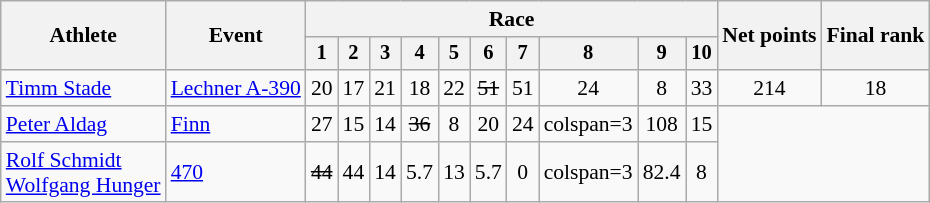<table class="wikitable" style="font-size:90%">
<tr>
<th rowspan=2>Athlete</th>
<th rowspan=2>Event</th>
<th colspan=10>Race</th>
<th rowspan=2>Net points</th>
<th rowspan=2>Final rank</th>
</tr>
<tr style="font-size:95%">
<th>1</th>
<th>2</th>
<th>3</th>
<th>4</th>
<th>5</th>
<th>6</th>
<th>7</th>
<th>8</th>
<th>9</th>
<th>10</th>
</tr>
<tr align=center>
<td align=left><a href='#'>Timm Stade</a></td>
<td align=left><a href='#'>Lechner A-390</a></td>
<td>20</td>
<td>17</td>
<td>21</td>
<td>18</td>
<td>22</td>
<td><s>51</s></td>
<td>51</td>
<td>24</td>
<td>8</td>
<td>33</td>
<td>214</td>
<td>18</td>
</tr>
<tr align=center>
<td align=left><a href='#'>Peter Aldag</a></td>
<td align=left><a href='#'>Finn</a></td>
<td>27</td>
<td>15</td>
<td>14</td>
<td><s>36</s></td>
<td>8</td>
<td>20</td>
<td>24</td>
<td>colspan=3</td>
<td>108</td>
<td>15</td>
</tr>
<tr align=center>
<td align=left><a href='#'>Rolf Schmidt</a><br><a href='#'>Wolfgang Hunger</a></td>
<td align=left><a href='#'>470</a></td>
<td><s>44</s></td>
<td>44</td>
<td>14</td>
<td>5.7</td>
<td>13</td>
<td>5.7</td>
<td>0</td>
<td>colspan=3</td>
<td>82.4</td>
<td>8</td>
</tr>
</table>
